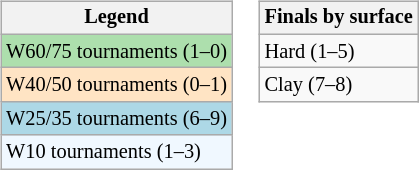<table>
<tr valign=top>
<td><br><table class=wikitable style="font-size:85%">
<tr>
<th>Legend</th>
</tr>
<tr style="background:#addfad;">
<td>W60/75 tournaments (1–0)</td>
</tr>
<tr style="background:#ffe4c4;">
<td>W40/50 tournaments (0–1)</td>
</tr>
<tr style="background:lightblue;">
<td>W25/35 tournaments (6–9)</td>
</tr>
<tr style="background:#f0f8ff;">
<td>W10 tournaments (1–3)</td>
</tr>
</table>
</td>
<td><br><table class=wikitable style="font-size:85%">
<tr>
<th>Finals by surface</th>
</tr>
<tr>
<td>Hard (1–5)</td>
</tr>
<tr>
<td>Clay (7–8)</td>
</tr>
</table>
</td>
</tr>
</table>
